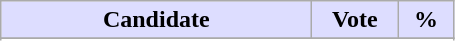<table class="wikitable">
<tr>
<th style="background:#ddf; width:200px;">Candidate</th>
<th style="background:#ddf; width:50px;">Vote</th>
<th style="background:#ddf; width:30px;">%</th>
</tr>
<tr>
</tr>
<tr>
</tr>
</table>
